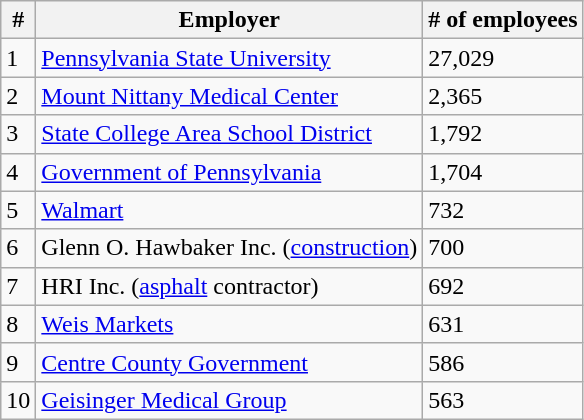<table class="wikitable">
<tr>
<th>#</th>
<th>Employer</th>
<th># of employees</th>
</tr>
<tr>
<td>1</td>
<td><a href='#'>Pennsylvania State University</a></td>
<td>27,029</td>
</tr>
<tr>
<td>2</td>
<td><a href='#'>Mount Nittany Medical Center</a></td>
<td>2,365</td>
</tr>
<tr>
<td>3</td>
<td><a href='#'>State College Area School District</a></td>
<td>1,792</td>
</tr>
<tr>
<td>4</td>
<td><a href='#'>Government of Pennsylvania</a></td>
<td>1,704</td>
</tr>
<tr>
<td>5</td>
<td><a href='#'>Walmart</a></td>
<td>732</td>
</tr>
<tr>
<td>6</td>
<td>Glenn O. Hawbaker Inc. (<a href='#'>construction</a>)</td>
<td>700</td>
</tr>
<tr>
<td>7</td>
<td>HRI Inc. (<a href='#'>asphalt</a> contractor)</td>
<td>692</td>
</tr>
<tr>
<td>8</td>
<td><a href='#'>Weis Markets</a></td>
<td>631</td>
</tr>
<tr>
<td>9</td>
<td><a href='#'>Centre County Government</a></td>
<td>586</td>
</tr>
<tr>
<td>10</td>
<td><a href='#'>Geisinger Medical Group</a></td>
<td>563</td>
</tr>
</table>
